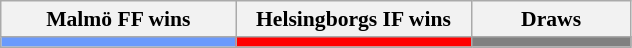<table class="wikitable" style="font-size:90%">
<tr>
<th width=150>Malmö FF wins</th>
<th width=150>Helsingborgs IF wins</th>
<th width=100>Draws</th>
</tr>
<tr>
<td bgcolor=#6A9AFC></td>
<td bgcolor=#FF0000></td>
<td bgcolor=808080></td>
</tr>
</table>
